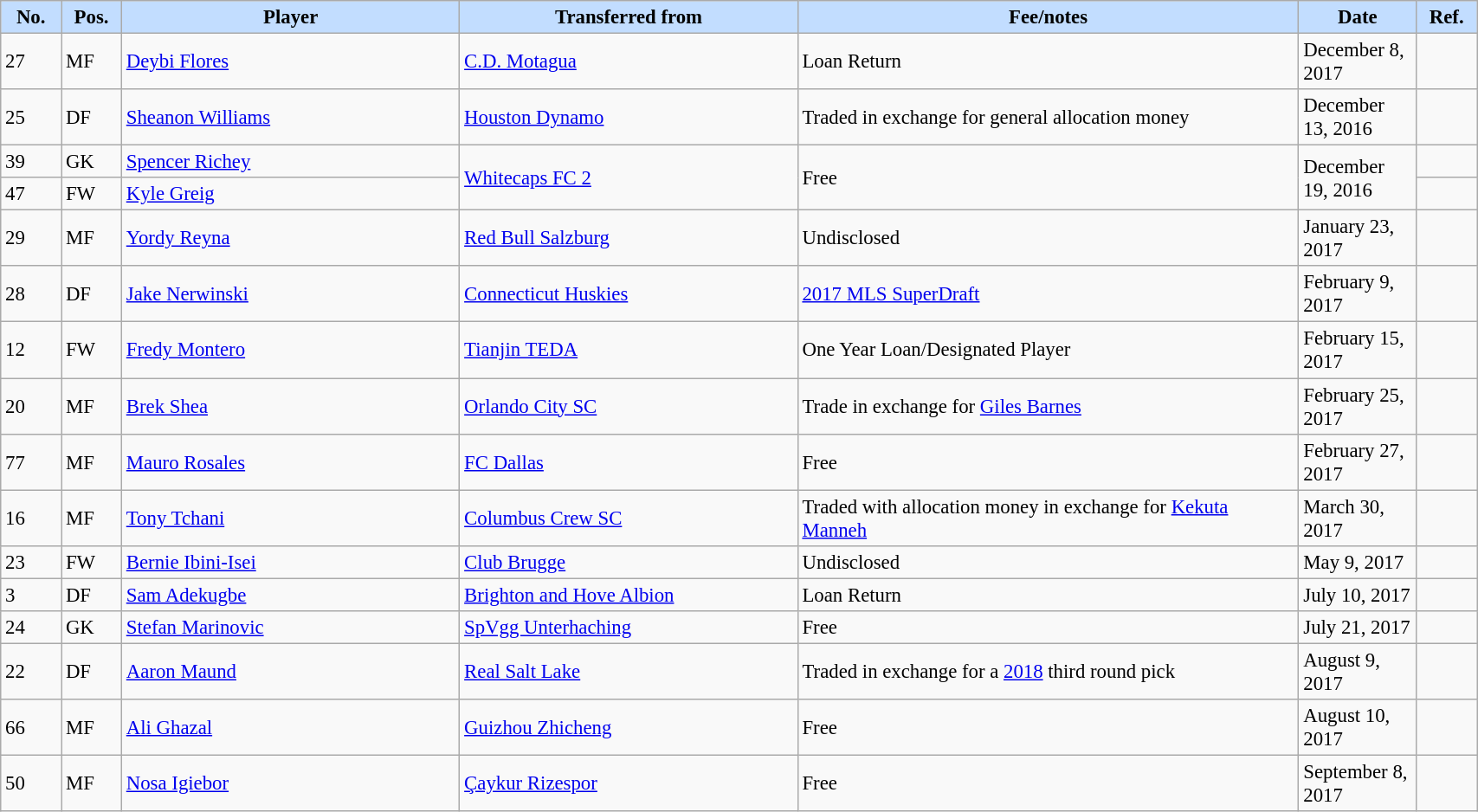<table class="wikitable sortable" style="width:90%; text-align:center; font-size:95%; text-align:left;">
<tr>
<th style="background:#c2ddff; width:30px;"><strong>No.</strong></th>
<th style="background:#c2ddff; width:30px;"><strong>Pos.</strong></th>
<th style="background:#c2ddff; width:200px;"><strong>Player</strong></th>
<th style="background:#c2ddff; width:200px;"><strong>Transferred from</strong></th>
<th style="background:#c2ddff; width:300px;"><strong>Fee/notes</strong></th>
<th style="background:#c2ddff; width:30px;"><strong>Date</strong></th>
<th style="background:#c2ddff; width:30px;"><strong>Ref.</strong></th>
</tr>
<tr>
<td>27</td>
<td>MF</td>
<td> <a href='#'>Deybi Flores</a></td>
<td> <a href='#'>C.D. Motagua</a></td>
<td>Loan Return</td>
<td>December 8, 2017</td>
<td></td>
</tr>
<tr>
<td>25</td>
<td>DF</td>
<td> <a href='#'>Sheanon Williams</a></td>
<td> <a href='#'>Houston Dynamo</a></td>
<td>Traded in exchange for general allocation money</td>
<td>December 13, 2016</td>
<td></td>
</tr>
<tr>
<td>39</td>
<td>GK</td>
<td> <a href='#'>Spencer Richey</a></td>
<td rowspan=2> <a href='#'>Whitecaps FC 2</a></td>
<td rowspan=2>Free</td>
<td rowspan=2>December 19, 2016</td>
<td></td>
</tr>
<tr>
<td>47</td>
<td>FW</td>
<td> <a href='#'>Kyle Greig</a></td>
<td></td>
</tr>
<tr>
<td>29</td>
<td>MF</td>
<td> <a href='#'>Yordy Reyna</a></td>
<td> <a href='#'>Red Bull Salzburg</a></td>
<td>Undisclosed</td>
<td>January 23, 2017</td>
<td></td>
</tr>
<tr>
<td>28</td>
<td>DF</td>
<td> <a href='#'>Jake Nerwinski</a></td>
<td> <a href='#'>Connecticut Huskies</a></td>
<td><a href='#'>2017 MLS SuperDraft</a></td>
<td>February 9, 2017</td>
<td></td>
</tr>
<tr>
<td>12</td>
<td>FW</td>
<td> <a href='#'>Fredy Montero</a></td>
<td> <a href='#'>Tianjin TEDA</a></td>
<td>One Year Loan/Designated Player</td>
<td>February 15, 2017</td>
<td></td>
</tr>
<tr>
<td>20</td>
<td>MF</td>
<td> <a href='#'>Brek Shea</a></td>
<td> <a href='#'>Orlando City SC</a></td>
<td>Trade in exchange for <a href='#'>Giles Barnes</a></td>
<td>February 25, 2017</td>
<td></td>
</tr>
<tr>
<td>77</td>
<td>MF</td>
<td> <a href='#'>Mauro Rosales</a></td>
<td> <a href='#'>FC Dallas</a></td>
<td>Free</td>
<td>February 27, 2017</td>
<td></td>
</tr>
<tr>
<td>16</td>
<td>MF</td>
<td> <a href='#'>Tony Tchani</a></td>
<td> <a href='#'>Columbus Crew SC</a></td>
<td>Traded with allocation money in exchange for <a href='#'>Kekuta Manneh</a></td>
<td>March 30, 2017</td>
<td></td>
</tr>
<tr>
<td>23</td>
<td>FW</td>
<td> <a href='#'>Bernie Ibini-Isei</a></td>
<td> <a href='#'>Club Brugge</a></td>
<td>Undisclosed</td>
<td>May 9, 2017</td>
<td></td>
</tr>
<tr>
<td>3</td>
<td>DF</td>
<td> <a href='#'>Sam Adekugbe</a></td>
<td> <a href='#'>Brighton and Hove Albion</a></td>
<td>Loan Return</td>
<td>July 10, 2017</td>
<td></td>
</tr>
<tr>
<td>24</td>
<td>GK</td>
<td> <a href='#'>Stefan Marinovic</a></td>
<td> <a href='#'>SpVgg Unterhaching</a></td>
<td>Free</td>
<td>July 21, 2017</td>
<td></td>
</tr>
<tr>
<td>22</td>
<td>DF</td>
<td> <a href='#'>Aaron Maund</a></td>
<td> <a href='#'>Real Salt Lake</a></td>
<td>Traded in exchange for a <a href='#'>2018</a> third round pick</td>
<td>August 9, 2017</td>
<td></td>
</tr>
<tr>
<td>66</td>
<td>MF</td>
<td> <a href='#'>Ali Ghazal</a></td>
<td> <a href='#'>Guizhou Zhicheng</a></td>
<td>Free</td>
<td>August 10, 2017</td>
<td></td>
</tr>
<tr>
<td>50</td>
<td>MF</td>
<td> <a href='#'>Nosa Igiebor</a></td>
<td> <a href='#'>Çaykur Rizespor</a></td>
<td>Free</td>
<td>September 8, 2017</td>
<td></td>
</tr>
</table>
